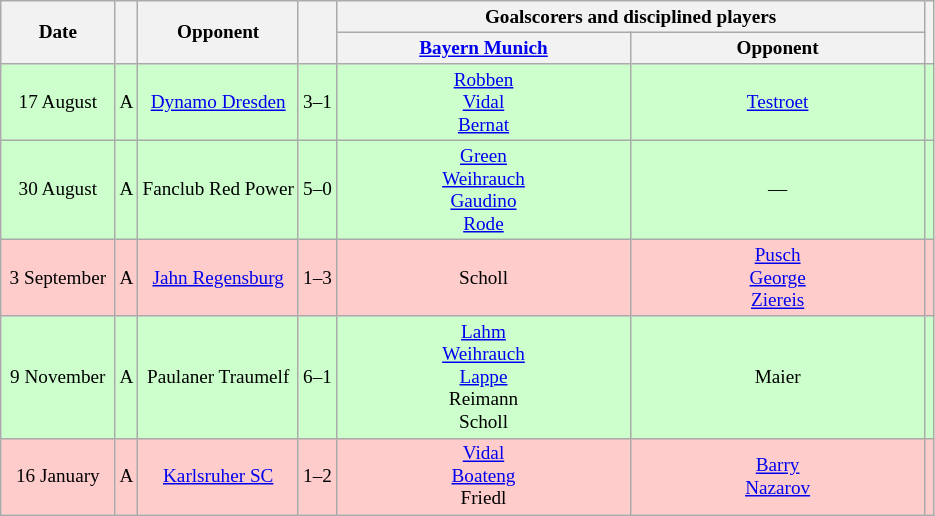<table class="wikitable" style="text-align:center;font-size:80%">
<tr>
<th rowspan="2" style="width:70px">Date</th>
<th rowspan="2"></th>
<th rowspan="2">Opponent</th>
<th rowspan="2"><br></th>
<th colspan="2">Goalscorers and disciplined players</th>
<th rowspan="2"></th>
</tr>
<tr>
<th style="width:190px"><a href='#'>Bayern Munich</a></th>
<th style="width:190px">Opponent</th>
</tr>
<tr style="background:#cfc">
<td>17 August</td>
<td>A</td>
<td><a href='#'>Dynamo Dresden</a></td>
<td>3–1</td>
<td><a href='#'>Robben</a> <br><a href='#'>Vidal</a> <br><a href='#'>Bernat</a> </td>
<td><a href='#'>Testroet</a> </td>
<td></td>
</tr>
<tr style="background:#cfc">
<td>30 August</td>
<td>A</td>
<td>Fanclub Red Power</td>
<td>5–0</td>
<td><a href='#'>Green</a> <br><a href='#'>Weihrauch</a> <br><a href='#'>Gaudino</a>  <br><a href='#'>Rode</a> </td>
<td>—</td>
<td></td>
</tr>
<tr style="background:#fcc">
<td>3 September</td>
<td>A</td>
<td><a href='#'>Jahn Regensburg</a></td>
<td>1–3</td>
<td>Scholl </td>
<td><a href='#'>Pusch</a> <br><a href='#'>George</a> <br><a href='#'>Ziereis</a> </td>
<td></td>
</tr>
<tr style="background:#cfc">
<td>9 November</td>
<td>A</td>
<td>Paulaner Traumelf</td>
<td>6–1</td>
<td><a href='#'>Lahm</a> <br><a href='#'>Weihrauch</a> <br><a href='#'>Lappe</a> <br>Reimann <br> Scholl </td>
<td>Maier </td>
<td></td>
</tr>
<tr style="background:#fcc">
<td>16 January</td>
<td>A</td>
<td><a href='#'>Karlsruher SC</a></td>
<td>1–2</td>
<td><a href='#'>Vidal</a> <br><a href='#'>Boateng</a> <br>Friedl </td>
<td><a href='#'>Barry</a> <br><a href='#'>Nazarov</a> </td>
<td></td>
</tr>
</table>
